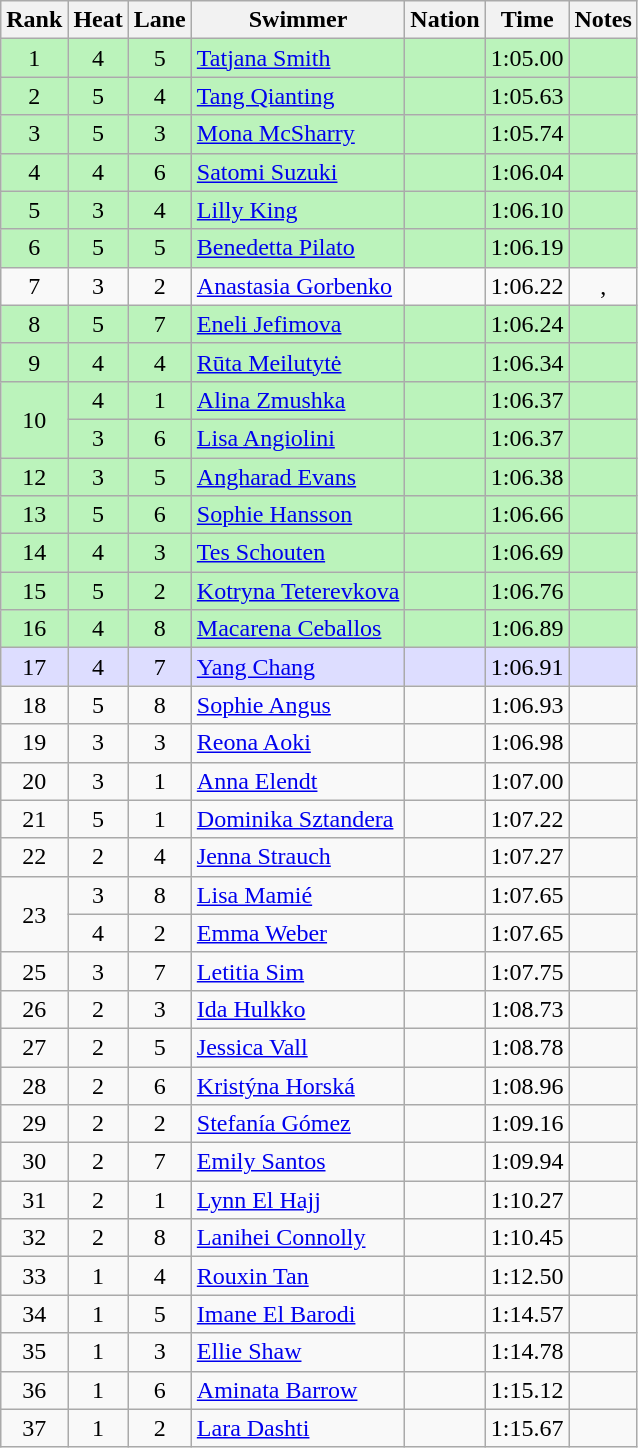<table class="wikitable sortable mw-collapsible" style="text-align:center">
<tr>
<th scope="col">Rank</th>
<th scope="col">Heat</th>
<th scope="col">Lane</th>
<th scope="col">Swimmer</th>
<th scope="col">Nation</th>
<th scope="col">Time</th>
<th scope="col">Notes</th>
</tr>
<tr bgcolor=bbf3bb>
<td>1</td>
<td>4</td>
<td>5</td>
<td align="left"><a href='#'>Tatjana Smith</a></td>
<td align="left"></td>
<td>1:05.00</td>
<td></td>
</tr>
<tr bgcolor=bbf3bb>
<td>2</td>
<td>5</td>
<td>4</td>
<td align="left"><a href='#'>Tang Qianting</a></td>
<td align="left"></td>
<td>1:05.63</td>
<td></td>
</tr>
<tr bgcolor=bbf3bb>
<td>3</td>
<td>5</td>
<td>3</td>
<td align="left"><a href='#'>Mona McSharry</a></td>
<td align="left"></td>
<td>1:05.74</td>
<td></td>
</tr>
<tr bgcolor=bbf3bb>
<td>4</td>
<td>4</td>
<td>6</td>
<td align="left"><a href='#'>Satomi Suzuki</a></td>
<td align="left"></td>
<td>1:06.04</td>
<td></td>
</tr>
<tr bgcolor=bbf3bb>
<td>5</td>
<td>3</td>
<td>4</td>
<td align="left"><a href='#'>Lilly King</a></td>
<td align="left"></td>
<td>1:06.10</td>
<td></td>
</tr>
<tr bgcolor=bbf3bb>
<td>6</td>
<td>5</td>
<td>5</td>
<td align="left"><a href='#'>Benedetta Pilato</a></td>
<td align="left"></td>
<td>1:06.19</td>
<td></td>
</tr>
<tr>
<td>7</td>
<td>3</td>
<td>2</td>
<td align="left"><a href='#'>Anastasia Gorbenko</a></td>
<td align="left"></td>
<td>1:06.22</td>
<td>, </td>
</tr>
<tr bgcolor=bbf3bb>
<td>8</td>
<td>5</td>
<td>7</td>
<td align="left"><a href='#'>Eneli Jefimova</a></td>
<td align="left"></td>
<td>1:06.24</td>
<td></td>
</tr>
<tr bgcolor=bbf3bb>
<td>9</td>
<td>4</td>
<td>4</td>
<td align="left"><a href='#'>Rūta Meilutytė</a></td>
<td align="left"></td>
<td>1:06.34</td>
<td></td>
</tr>
<tr bgcolor=bbf3bb>
<td rowspan=2>10</td>
<td>4</td>
<td>1</td>
<td align="left"><a href='#'>Alina Zmushka</a></td>
<td align="left"></td>
<td>1:06.37</td>
<td></td>
</tr>
<tr bgcolor=bbf3bb>
<td>3</td>
<td>6</td>
<td align="left"><a href='#'>Lisa Angiolini</a></td>
<td align="left"></td>
<td>1:06.37</td>
<td></td>
</tr>
<tr bgcolor=bbf3bb>
<td>12</td>
<td>3</td>
<td>5</td>
<td align="left"><a href='#'>Angharad Evans</a></td>
<td align="left"></td>
<td>1:06.38</td>
<td></td>
</tr>
<tr bgcolor=bbf3bb>
<td>13</td>
<td>5</td>
<td>6</td>
<td align="left"><a href='#'>Sophie Hansson</a></td>
<td align="left"></td>
<td>1:06.66</td>
<td></td>
</tr>
<tr bgcolor=bbf3bb>
<td>14</td>
<td>4</td>
<td>3</td>
<td align="left"><a href='#'>Tes Schouten</a></td>
<td align="left"></td>
<td>1:06.69</td>
<td></td>
</tr>
<tr bgcolor=bbf3bb>
<td>15</td>
<td>5</td>
<td>2</td>
<td align="left"><a href='#'>Kotryna Teterevkova</a></td>
<td align="left"></td>
<td>1:06.76</td>
<td></td>
</tr>
<tr bgcolor=bbf3bb>
<td>16</td>
<td>4</td>
<td>8</td>
<td align="left"><a href='#'>Macarena Ceballos</a></td>
<td align="left"></td>
<td>1:06.89</td>
<td></td>
</tr>
<tr bgcolor="ddddff">
<td>17</td>
<td>4</td>
<td>7</td>
<td align="left"><a href='#'>Yang Chang</a></td>
<td align="left"></td>
<td>1:06.91</td>
<td></td>
</tr>
<tr>
<td>18</td>
<td>5</td>
<td>8</td>
<td align="left"><a href='#'>Sophie Angus</a></td>
<td align="left"></td>
<td>1:06.93</td>
<td></td>
</tr>
<tr>
<td>19</td>
<td>3</td>
<td>3</td>
<td align="left"><a href='#'>Reona Aoki</a></td>
<td align="left"></td>
<td>1:06.98</td>
<td></td>
</tr>
<tr>
<td>20</td>
<td>3</td>
<td>1</td>
<td align="left"><a href='#'>Anna Elendt</a></td>
<td align="left"></td>
<td>1:07.00</td>
<td></td>
</tr>
<tr>
<td>21</td>
<td>5</td>
<td>1</td>
<td align="left"><a href='#'>Dominika Sztandera</a></td>
<td align="left"></td>
<td>1:07.22</td>
<td></td>
</tr>
<tr>
<td>22</td>
<td>2</td>
<td>4</td>
<td align="left"><a href='#'>Jenna Strauch</a></td>
<td align="left"></td>
<td>1:07.27</td>
<td></td>
</tr>
<tr>
<td rowspan=2>23</td>
<td>3</td>
<td>8</td>
<td align="left"><a href='#'>Lisa Mamié</a></td>
<td align="left"></td>
<td>1:07.65</td>
<td></td>
</tr>
<tr>
<td>4</td>
<td>2</td>
<td align="left"><a href='#'>Emma Weber</a></td>
<td align="left"></td>
<td>1:07.65</td>
<td></td>
</tr>
<tr>
<td>25</td>
<td>3</td>
<td>7</td>
<td align="left"><a href='#'>Letitia Sim</a></td>
<td align="left"></td>
<td>1:07.75</td>
<td></td>
</tr>
<tr>
<td>26</td>
<td>2</td>
<td>3</td>
<td align="left"><a href='#'>Ida Hulkko</a></td>
<td align="left"></td>
<td>1:08.73</td>
<td></td>
</tr>
<tr>
<td>27</td>
<td>2</td>
<td>5</td>
<td align="left"><a href='#'>Jessica Vall</a></td>
<td align="left"></td>
<td>1:08.78</td>
<td></td>
</tr>
<tr>
<td>28</td>
<td>2</td>
<td>6</td>
<td align="left"><a href='#'>Kristýna Horská</a></td>
<td align="left"></td>
<td>1:08.96</td>
<td></td>
</tr>
<tr>
<td>29</td>
<td>2</td>
<td>2</td>
<td align="left"><a href='#'>Stefanía Gómez</a></td>
<td align="left"></td>
<td>1:09.16</td>
<td></td>
</tr>
<tr>
<td>30</td>
<td>2</td>
<td>7</td>
<td align="left"><a href='#'>Emily Santos</a></td>
<td align="left"></td>
<td>1:09.94</td>
<td></td>
</tr>
<tr>
<td>31</td>
<td>2</td>
<td>1</td>
<td align="left"><a href='#'>Lynn El Hajj</a></td>
<td align="left"></td>
<td>1:10.27</td>
<td></td>
</tr>
<tr>
<td>32</td>
<td>2</td>
<td>8</td>
<td align="left"><a href='#'>Lanihei Connolly</a></td>
<td align="left"></td>
<td>1:10.45</td>
<td></td>
</tr>
<tr>
<td>33</td>
<td>1</td>
<td>4</td>
<td align="left"><a href='#'>Rouxin Tan</a></td>
<td align="left"></td>
<td>1:12.50</td>
<td></td>
</tr>
<tr>
<td>34</td>
<td>1</td>
<td>5</td>
<td align="left"><a href='#'>Imane El Barodi</a></td>
<td align="left"></td>
<td>1:14.57</td>
<td></td>
</tr>
<tr>
<td>35</td>
<td>1</td>
<td>3</td>
<td align="left"><a href='#'>Ellie Shaw</a></td>
<td align="left"></td>
<td>1:14.78</td>
<td></td>
</tr>
<tr>
<td>36</td>
<td>1</td>
<td>6</td>
<td align="left"><a href='#'>Aminata Barrow</a></td>
<td align="left"></td>
<td>1:15.12</td>
<td></td>
</tr>
<tr>
<td>37</td>
<td>1</td>
<td>2</td>
<td align="left"><a href='#'>Lara Dashti</a></td>
<td align="left"></td>
<td>1:15.67</td>
<td></td>
</tr>
</table>
